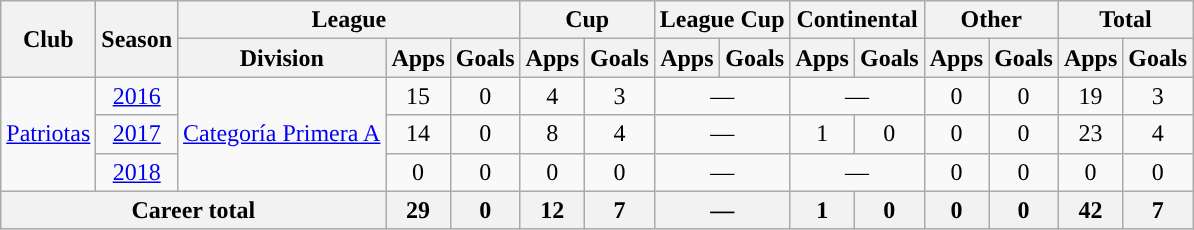<table class="wikitable" style="text-align:center">
<tr>
<th rowspan="2">Club</th>
<th rowspan="2">Season</th>
<th colspan="3">League</th>
<th colspan="2">Cup</th>
<th colspan="2">League Cup</th>
<th colspan="2">Continental</th>
<th colspan="2">Other</th>
<th colspan="2">Total</th>
</tr>
<tr>
<th>Division</th>
<th>Apps</th>
<th>Goals</th>
<th>Apps</th>
<th>Goals</th>
<th>Apps</th>
<th>Goals</th>
<th>Apps</th>
<th>Goals</th>
<th>Apps</th>
<th>Goals</th>
<th>Apps</th>
<th>Goals</th>
</tr>
<tr>
<td rowspan="3"><a href='#'>Patriotas</a></td>
<td><a href='#'>2016</a></td>
<td rowspan="3"><a href='#'>Categoría Primera A</a></td>
<td>15</td>
<td>0</td>
<td>4</td>
<td>3</td>
<td colspan="2">—</td>
<td colspan="2">—</td>
<td>0</td>
<td>0</td>
<td>19</td>
<td>3</td>
</tr>
<tr>
<td><a href='#'>2017</a></td>
<td>14</td>
<td>0</td>
<td>8</td>
<td>4</td>
<td colspan="2">—</td>
<td>1</td>
<td>0</td>
<td>0</td>
<td>0</td>
<td>23</td>
<td>4</td>
</tr>
<tr>
<td><a href='#'>2018</a></td>
<td>0</td>
<td>0</td>
<td>0</td>
<td>0</td>
<td colspan="2">—</td>
<td colspan="2">—</td>
<td>0</td>
<td>0</td>
<td>0</td>
<td>0</td>
</tr>
<tr>
<th colspan="3">Career total</th>
<th>29</th>
<th>0</th>
<th>12</th>
<th>7</th>
<th colspan="2">—</th>
<th>1</th>
<th>0</th>
<th>0</th>
<th>0</th>
<th>42</th>
<th>7</th>
</tr>
</table>
